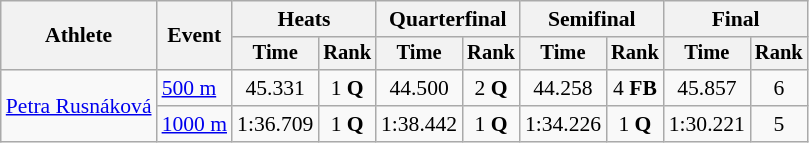<table class="wikitable" style="font-size:90%">
<tr>
<th rowspan=2>Athlete</th>
<th rowspan=2>Event</th>
<th colspan=2>Heats</th>
<th colspan=2>Quarterfinal</th>
<th colspan=2>Semifinal</th>
<th colspan=2>Final</th>
</tr>
<tr style="font-size:95%">
<th>Time</th>
<th>Rank</th>
<th>Time</th>
<th>Rank</th>
<th>Time</th>
<th>Rank</th>
<th>Time</th>
<th>Rank</th>
</tr>
<tr align=center>
<td align=left rowspan=2><a href='#'>Petra Rusnáková</a></td>
<td align=left><a href='#'>500 m</a></td>
<td>45.331</td>
<td>1 <strong>Q</strong></td>
<td>44.500</td>
<td>2 <strong>Q</strong></td>
<td>44.258</td>
<td>4 <strong>FB</strong></td>
<td>45.857</td>
<td>6</td>
</tr>
<tr align=center>
<td align=left><a href='#'>1000 m</a></td>
<td>1:36.709</td>
<td>1 <strong>Q</strong></td>
<td>1:38.442</td>
<td>1 <strong>Q</strong></td>
<td>1:34.226</td>
<td>1 <strong>Q</strong></td>
<td>1:30.221</td>
<td>5</td>
</tr>
</table>
